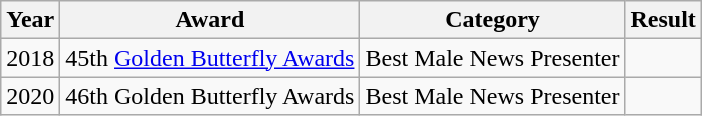<table class="wikitable">
<tr>
<th>Year</th>
<th>Award</th>
<th>Category</th>
<th>Result</th>
</tr>
<tr>
<td>2018</td>
<td>45th <a href='#'>Golden Butterfly Awards</a></td>
<td>Best Male News Presenter</td>
<td></td>
</tr>
<tr>
<td>2020</td>
<td>46th Golden Butterfly Awards</td>
<td>Best Male News Presenter</td>
<td></td>
</tr>
</table>
